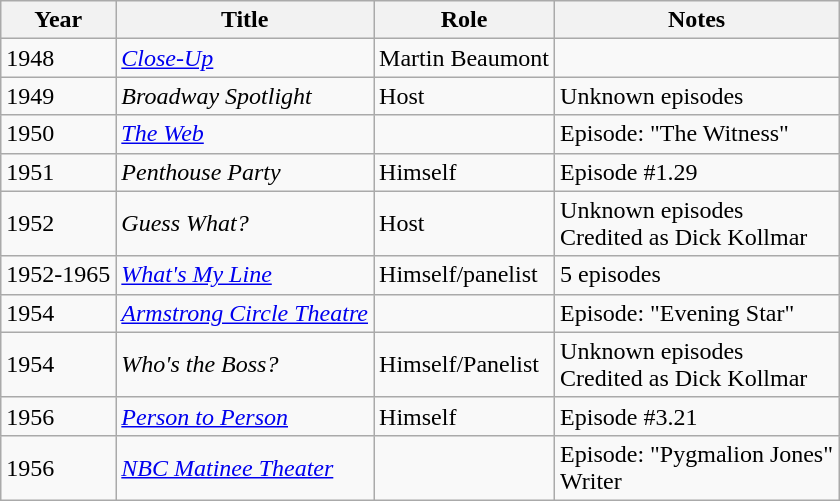<table class="wikitable sortable">
<tr>
<th>Year</th>
<th>Title</th>
<th>Role</th>
<th class="unsortable">Notes</th>
</tr>
<tr>
<td>1948</td>
<td><em><a href='#'>Close-Up</a></em></td>
<td>Martin Beaumont</td>
<td></td>
</tr>
<tr>
<td>1949</td>
<td><em>Broadway Spotlight</em></td>
<td>Host</td>
<td>Unknown episodes</td>
</tr>
<tr>
<td>1950</td>
<td><em><a href='#'>The Web</a></em></td>
<td></td>
<td>Episode: "The Witness"</td>
</tr>
<tr>
<td>1951</td>
<td><em>Penthouse Party</em></td>
<td>Himself</td>
<td>Episode #1.29</td>
</tr>
<tr>
<td>1952</td>
<td><em>Guess What?</em></td>
<td>Host</td>
<td>Unknown episodes<br>Credited as Dick Kollmar</td>
</tr>
<tr>
<td>1952-1965</td>
<td><em><a href='#'>What's My Line</a></em></td>
<td>Himself/panelist</td>
<td>5 episodes</td>
</tr>
<tr>
<td>1954</td>
<td><em><a href='#'>Armstrong Circle Theatre</a></em></td>
<td></td>
<td>Episode: "Evening Star"</td>
</tr>
<tr>
<td>1954</td>
<td><em>Who's the Boss?</em></td>
<td>Himself/Panelist</td>
<td>Unknown episodes<br>Credited as Dick Kollmar</td>
</tr>
<tr>
<td>1956</td>
<td><em><a href='#'>Person to Person</a></em></td>
<td>Himself</td>
<td>Episode #3.21</td>
</tr>
<tr>
<td>1956</td>
<td><em><a href='#'>NBC Matinee Theater</a></em></td>
<td></td>
<td>Episode: "Pygmalion Jones"<br>Writer</td>
</tr>
</table>
